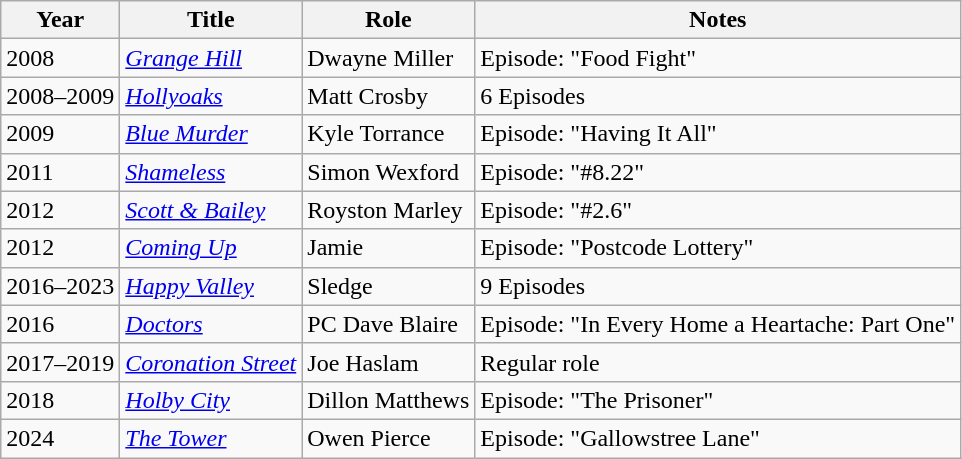<table class="wikitable sortable">
<tr>
<th>Year</th>
<th>Title</th>
<th>Role</th>
<th class="unsortable">Notes</th>
</tr>
<tr>
<td>2008</td>
<td><em><a href='#'>Grange Hill</a></em></td>
<td>Dwayne Miller</td>
<td>Episode: "Food Fight"</td>
</tr>
<tr>
<td>2008–2009</td>
<td><em><a href='#'>Hollyoaks</a></em></td>
<td>Matt Crosby</td>
<td>6 Episodes</td>
</tr>
<tr>
<td>2009</td>
<td><em><a href='#'>Blue Murder</a></em></td>
<td>Kyle Torrance</td>
<td>Episode:  "Having It All"</td>
</tr>
<tr>
<td>2011</td>
<td><em><a href='#'>Shameless</a></em></td>
<td>Simon Wexford</td>
<td>Episode: "#8.22"</td>
</tr>
<tr>
<td>2012</td>
<td><em><a href='#'>Scott & Bailey</a></em></td>
<td>Royston Marley</td>
<td>Episode: "#2.6"</td>
</tr>
<tr>
<td>2012</td>
<td><em><a href='#'>Coming Up</a></em></td>
<td>Jamie</td>
<td>Episode: "Postcode Lottery"</td>
</tr>
<tr>
<td>2016–2023</td>
<td><em><a href='#'>Happy Valley</a></em></td>
<td>Sledge</td>
<td>9 Episodes</td>
</tr>
<tr>
<td>2016</td>
<td><em><a href='#'>Doctors</a></em></td>
<td>PC Dave Blaire</td>
<td>Episode: "In Every Home a Heartache: Part One"</td>
</tr>
<tr>
<td>2017–2019</td>
<td><em><a href='#'>Coronation Street</a></em></td>
<td>Joe Haslam</td>
<td>Regular role</td>
</tr>
<tr>
<td>2018</td>
<td><em><a href='#'>Holby City</a></em></td>
<td>Dillon Matthews</td>
<td>Episode: "The Prisoner"</td>
</tr>
<tr>
<td>2024</td>
<td><em><a href='#'>The Tower</a></em></td>
<td>Owen Pierce</td>
<td>Episode: "Gallowstree Lane"</td>
</tr>
</table>
